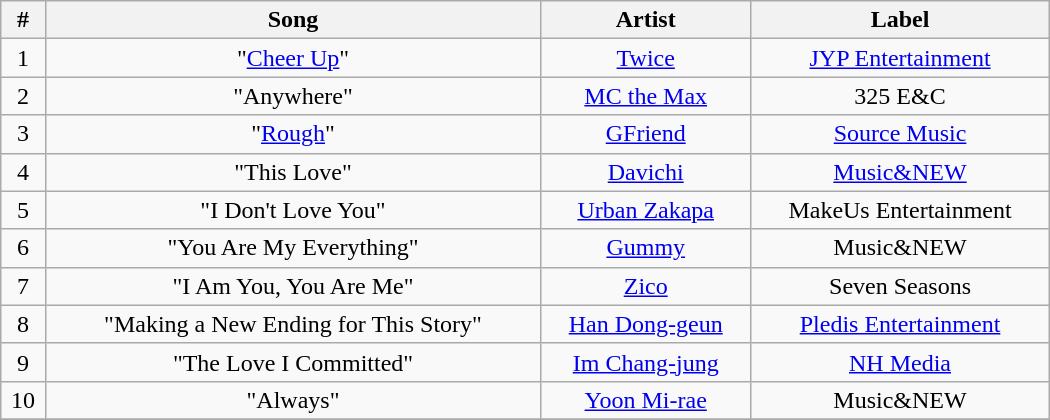<table class="wikitable" style="text-align: center; width: 700px;">
<tr>
<th>#</th>
<th>Song</th>
<th>Artist</th>
<th>Label</th>
</tr>
<tr>
<td>1</td>
<td>"<a href='#'>Cheer Up</a>"</td>
<td><a href='#'>Twice</a></td>
<td><a href='#'>JYP Entertainment</a></td>
</tr>
<tr>
<td>2</td>
<td>"Anywhere"</td>
<td><a href='#'>MC the Max</a></td>
<td>325 E&C</td>
</tr>
<tr>
<td>3</td>
<td>"<a href='#'>Rough</a>"</td>
<td><a href='#'>GFriend</a></td>
<td><a href='#'>Source Music</a></td>
</tr>
<tr>
<td>4</td>
<td>"This Love"</td>
<td><a href='#'>Davichi</a></td>
<td><a href='#'>Music&NEW</a></td>
</tr>
<tr>
<td>5</td>
<td>"I Don't Love You"</td>
<td><a href='#'>Urban Zakapa</a></td>
<td>MakeUs Entertainment</td>
</tr>
<tr>
<td>6</td>
<td>"You Are My Everything"</td>
<td><a href='#'>Gummy</a></td>
<td>Music&NEW</td>
</tr>
<tr>
<td>7</td>
<td>"I Am You, You Are Me"</td>
<td><a href='#'>Zico</a></td>
<td>Seven Seasons</td>
</tr>
<tr>
<td>8</td>
<td>"Making a New Ending for This Story"</td>
<td><a href='#'>Han Dong-geun</a></td>
<td><a href='#'>Pledis Entertainment</a></td>
</tr>
<tr>
<td>9</td>
<td>"The Love I Committed"</td>
<td><a href='#'>Im Chang-jung</a></td>
<td><a href='#'>NH Media</a></td>
</tr>
<tr>
<td>10</td>
<td>"Always"</td>
<td><a href='#'>Yoon Mi-rae</a></td>
<td>Music&NEW</td>
</tr>
<tr>
</tr>
</table>
